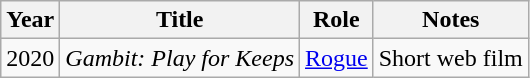<table class="wikitable sortable">
<tr>
<th>Year</th>
<th Title>Title</th>
<th>Role</th>
<th class="unsortable">Notes</th>
</tr>
<tr>
<td>2020</td>
<td><em>Gambit: Play for Keeps</em></td>
<td><a href='#'>Rogue</a></td>
<td>Short web film</td>
</tr>
</table>
